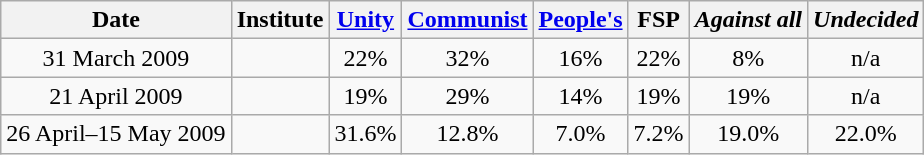<table class=wikitable style=text-align:center>
<tr>
<th>Date</th>
<th>Institute</th>
<th><a href='#'>Unity</a></th>
<th><a href='#'>Communist</a></th>
<th><a href='#'>People's</a></th>
<th>FSP</th>
<th><em>Against all</em></th>
<th><em>Undecided</em></th>
</tr>
<tr>
<td>31 March 2009</td>
<td></td>
<td>22%</td>
<td>32%</td>
<td>16%</td>
<td>22%</td>
<td>8%</td>
<td>n/a</td>
</tr>
<tr>
<td>21 April 2009</td>
<td></td>
<td>19%</td>
<td>29%</td>
<td>14%</td>
<td>19%</td>
<td>19%</td>
<td>n/a</td>
</tr>
<tr>
<td>26 April–15 May 2009</td>
<td></td>
<td>31.6%</td>
<td>12.8%</td>
<td>7.0%</td>
<td>7.2%</td>
<td>19.0%</td>
<td>22.0%</td>
</tr>
</table>
